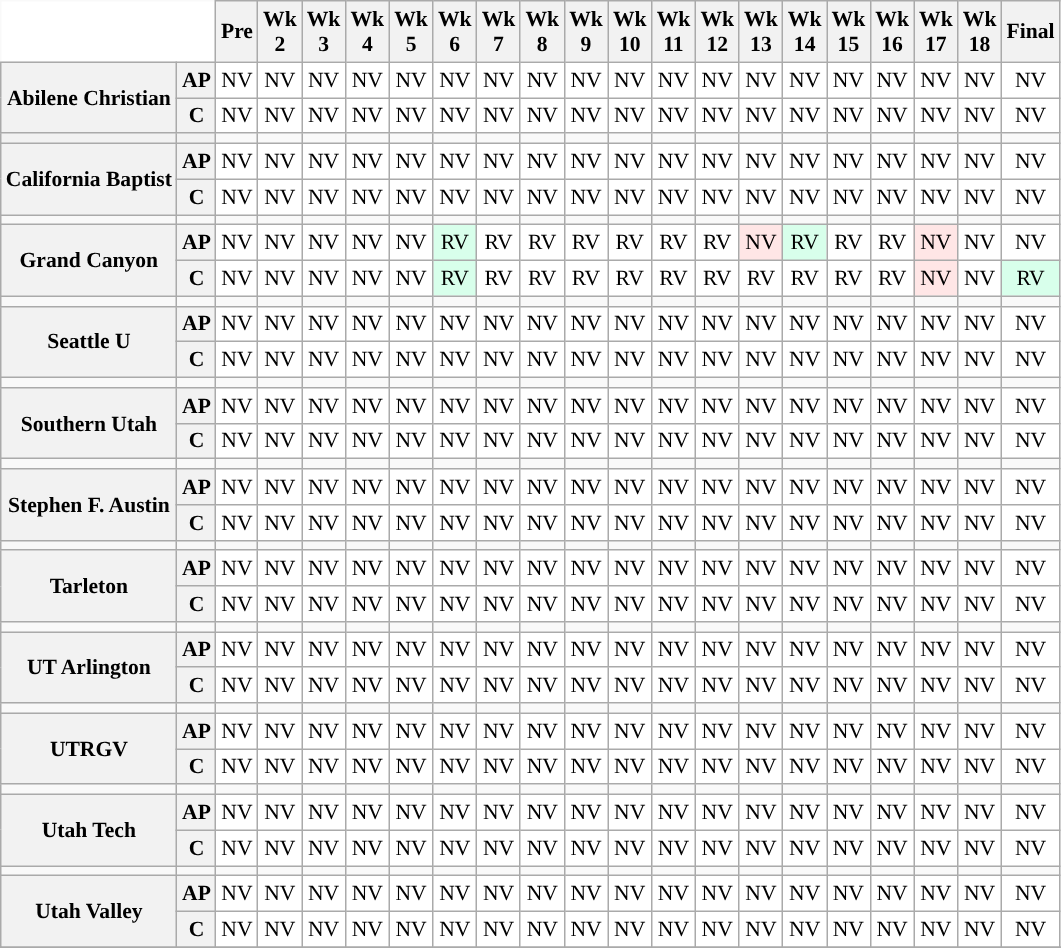<table class="wikitable" style="white-space:nowrap;font-size:90%;text-align:center;">
<tr>
<th colspan=2 style="background:white; border-top-style:hidden; border-left-style:hidden;"> </th>
<th>Pre</th>
<th>Wk<br>2</th>
<th>Wk<br>3</th>
<th>Wk<br>4</th>
<th>Wk<br>5</th>
<th>Wk<br>6</th>
<th>Wk<br>7</th>
<th>Wk<br>8</th>
<th>Wk<br>9</th>
<th>Wk<br>10</th>
<th>Wk<br>11</th>
<th>Wk<br>12</th>
<th>Wk<br>13</th>
<th>Wk<br>14</th>
<th>Wk<br>15</th>
<th>Wk<br>16</th>
<th>Wk<br>17</th>
<th>Wk<br>18</th>
<th>Final</th>
</tr>
<tr>
<th rowspan=2 style=>Abilene Christian</th>
<th>AP</th>
<td style="background:#FFF;">NV</td>
<td style="background:#FFF;">NV</td>
<td style="background:#FFF;">NV</td>
<td style="background:#FFF;">NV</td>
<td style="background:#FFF;">NV</td>
<td style="background:#FFF;">NV</td>
<td style="background:#FFF;">NV</td>
<td style="background:#FFF;">NV</td>
<td style="background:#FFF;">NV</td>
<td style="background:#FFF;">NV</td>
<td style="background:#FFF;">NV</td>
<td style="background:#FFF;">NV</td>
<td style="background:#FFF;">NV</td>
<td style="background:#FFF;">NV</td>
<td style="background:#FFF;">NV</td>
<td style="background:#FFF;">NV</td>
<td style="background:#FFF;">NV</td>
<td style="background:#FFF;">NV</td>
<td style="background:#FFF;">NV</td>
</tr>
<tr>
<th>C</th>
<td style="background:#FFF;">NV</td>
<td style="background:#FFF;">NV</td>
<td style="background:#FFF;">NV</td>
<td style="background:#FFF;">NV</td>
<td style="background:#FFF;">NV</td>
<td style="background:#FFF;">NV</td>
<td style="background:#FFF;">NV</td>
<td style="background:#FFF;">NV</td>
<td style="background:#FFF;">NV</td>
<td style="background:#FFF;">NV</td>
<td style="background:#FFF;">NV</td>
<td style="background:#FFF;">NV</td>
<td style="background:#FFF;">NV</td>
<td style="background:#FFF;">NV</td>
<td style="background:#FFF;">NV</td>
<td style="background:#FFF;">NV</td>
<td style="background:#FFF;">NV</td>
<td style="background:#FFF;">NV</td>
<td style="background:#FFF;">NV</td>
</tr>
<tr>
<th></th>
<th></th>
<td></td>
<td></td>
<td></td>
<td></td>
<td></td>
<td></td>
<td></td>
<td></td>
<td></td>
<td></td>
<td></td>
<td></td>
<td></td>
<td></td>
<td></td>
<td></td>
<td></td>
<td></td>
<td></td>
</tr>
<tr>
<th rowspan="2">California Baptist</th>
<th>AP</th>
<td style="background:#FFF;">NV</td>
<td style="background:#FFF;">NV</td>
<td style="background:#FFF;">NV</td>
<td style="background:#FFF;">NV</td>
<td style="background:#FFF;">NV</td>
<td style="background:#FFF;">NV</td>
<td style="background:#FFF;">NV</td>
<td style="background:#FFF;">NV</td>
<td style="background:#FFF;">NV</td>
<td style="background:#FFF;">NV</td>
<td style="background:#FFF;">NV</td>
<td style="background:#FFF;">NV</td>
<td style="background:#FFF;">NV</td>
<td style="background:#FFF;">NV</td>
<td style="background:#FFF;">NV</td>
<td style="background:#FFF;">NV</td>
<td style="background:#FFF;">NV</td>
<td style="background:#FFF;">NV</td>
<td style="background:#FFF;">NV</td>
</tr>
<tr>
<th>C</th>
<td style="background:#FFF;">NV</td>
<td style="background:#FFF;">NV</td>
<td style="background:#FFF;">NV</td>
<td style="background:#FFF;">NV</td>
<td style="background:#FFF;">NV</td>
<td style="background:#FFF;">NV</td>
<td style="background:#FFF;">NV</td>
<td style="background:#FFF;">NV</td>
<td style="background:#FFF;">NV</td>
<td style="background:#FFF;">NV</td>
<td style="background:#FFF;">NV</td>
<td style="background:#FFF;">NV</td>
<td style="background:#FFF;">NV</td>
<td style="background:#FFF;">NV</td>
<td style="background:#FFF;">NV</td>
<td style="background:#FFF;">NV</td>
<td style="background:#FFF;">NV</td>
<td style="background:#FFF;">NV</td>
<td style="background:#FFF;">NV</td>
</tr>
<tr>
<td></td>
<td></td>
<td></td>
<td></td>
<td></td>
<td></td>
<td></td>
<td></td>
<td></td>
<td></td>
<td></td>
<td></td>
<td></td>
<td></td>
<td></td>
<td></td>
<td></td>
<td></td>
<td></td>
<td></td>
<td></td>
</tr>
<tr>
<th rowspan=2 style=>Grand Canyon</th>
<th>AP</th>
<td style="background:#FFF;">NV</td>
<td style="background:#FFF;">NV</td>
<td style="background:#FFF;">NV</td>
<td style="background:#FFF;">NV</td>
<td style="background:#FFF;">NV</td>
<td style="background:#d8ffeb;">RV</td>
<td style="background:#FFF;">RV</td>
<td style="background:#FFF;">RV</td>
<td style="background:#FFF;">RV</td>
<td style="background:#FFF;">RV</td>
<td style="background:#FFF;">RV</td>
<td style="background:#FFF;">RV</td>
<td style="background:#ffe6e6;">NV</td>
<td style="background:#d8ffeb;">RV</td>
<td style="background:#FFF;">RV</td>
<td style="background:#FFF;">RV</td>
<td style="background:#ffe6e6;">NV</td>
<td style="background:#FFF;">NV</td>
<td style="background:#FFF;">NV</td>
</tr>
<tr>
<th>C</th>
<td style="background:#FFF;">NV</td>
<td style="background:#FFF;">NV</td>
<td style="background:#FFF;">NV</td>
<td style="background:#FFF;">NV</td>
<td style="background:#FFF;">NV</td>
<td style="background:#d8ffeb;">RV</td>
<td style="background:#FFF;">RV</td>
<td style="background:#FFF;">RV</td>
<td style="background:#FFF;">RV</td>
<td style="background:#FFF;">RV</td>
<td style="background:#FFF;">RV</td>
<td style="background:#FFF;">RV</td>
<td style="background:#FFF;">RV</td>
<td style="background:#FFF;">RV</td>
<td style="background:#FFF;">RV</td>
<td style="background:#FFF;">RV</td>
<td style="background:#ffe6e6;">NV</td>
<td style="background:#FFF;">NV</td>
<td style="background:#d8ffeb;">RV</td>
</tr>
<tr>
<td></td>
<td></td>
<td></td>
<td></td>
<td></td>
<td></td>
<td></td>
<td></td>
<td></td>
<td></td>
<td></td>
<td></td>
<td></td>
<td></td>
<td></td>
<td></td>
<td></td>
<td></td>
<td></td>
<td></td>
<td></td>
</tr>
<tr>
<th rowspan="2">Seattle U</th>
<th>AP</th>
<td style="background:#FFF;">NV</td>
<td style="background:#FFF;">NV</td>
<td style="background:#FFF;">NV</td>
<td style="background:#FFF;">NV</td>
<td style="background:#FFF;">NV</td>
<td style="background:#FFF;">NV</td>
<td style="background:#FFF;">NV</td>
<td style="background:#FFF;">NV</td>
<td style="background:#FFF;">NV</td>
<td style="background:#FFF;">NV</td>
<td style="background:#FFF;">NV</td>
<td style="background:#FFF;">NV</td>
<td style="background:#FFF;">NV</td>
<td style="background:#FFF;">NV</td>
<td style="background:#FFF;">NV</td>
<td style="background:#FFF;">NV</td>
<td style="background:#FFF;">NV</td>
<td style="background:#FFF;">NV</td>
<td style="background:#FFF;">NV</td>
</tr>
<tr>
<th>C</th>
<td style="background:#FFF;">NV</td>
<td style="background:#FFF;">NV</td>
<td style="background:#FFF;">NV</td>
<td style="background:#FFF;">NV</td>
<td style="background:#FFF;">NV</td>
<td style="background:#FFF;">NV</td>
<td style="background:#FFF;">NV</td>
<td style="background:#FFF;">NV</td>
<td style="background:#FFF;">NV</td>
<td style="background:#FFF;">NV</td>
<td style="background:#FFF;">NV</td>
<td style="background:#FFF;">NV</td>
<td style="background:#FFF;">NV</td>
<td style="background:#FFF;">NV</td>
<td style="background:#FFF;">NV</td>
<td style="background:#FFF;">NV</td>
<td style="background:#FFF;">NV</td>
<td style="background:#FFF;">NV</td>
<td style="background:#FFF;">NV</td>
</tr>
<tr>
<td></td>
<td></td>
<td></td>
<td></td>
<td></td>
<td></td>
<td></td>
<td></td>
<td></td>
<td></td>
<td></td>
<td></td>
<td></td>
<td></td>
<td></td>
<td></td>
<td></td>
<td></td>
<td></td>
<td></td>
<td></td>
</tr>
<tr>
<th rowspan=2 style=>Southern Utah</th>
<th>AP</th>
<td style="background:#FFF;">NV</td>
<td style="background:#FFF;">NV</td>
<td style="background:#FFF;">NV</td>
<td style="background:#FFF;">NV</td>
<td style="background:#FFF;">NV</td>
<td style="background:#FFF;">NV</td>
<td style="background:#FFF;">NV</td>
<td style="background:#FFF;">NV</td>
<td style="background:#FFF;">NV</td>
<td style="background:#FFF;">NV</td>
<td style="background:#FFF;">NV</td>
<td style="background:#FFF;">NV</td>
<td style="background:#FFF;">NV</td>
<td style="background:#FFF;">NV</td>
<td style="background:#FFF;">NV</td>
<td style="background:#FFF;">NV</td>
<td style="background:#FFF;">NV</td>
<td style="background:#FFF;">NV</td>
<td style="background:#FFF;">NV</td>
</tr>
<tr>
<th>C</th>
<td style="background:#FFF;">NV</td>
<td style="background:#FFF;">NV</td>
<td style="background:#FFF;">NV</td>
<td style="background:#FFF;">NV</td>
<td style="background:#FFF;">NV</td>
<td style="background:#FFF;">NV</td>
<td style="background:#FFF;">NV</td>
<td style="background:#FFF;">NV</td>
<td style="background:#FFF;">NV</td>
<td style="background:#FFF;">NV</td>
<td style="background:#FFF;">NV</td>
<td style="background:#FFF;">NV</td>
<td style="background:#FFF;">NV</td>
<td style="background:#FFF;">NV</td>
<td style="background:#FFF;">NV</td>
<td style="background:#FFF;">NV</td>
<td style="background:#FFF;">NV</td>
<td style="background:#FFF;">NV</td>
<td style="background:#FFF;">NV</td>
</tr>
<tr>
<td></td>
<td></td>
<td></td>
<td></td>
<td></td>
<td></td>
<td></td>
<td></td>
<td></td>
<td></td>
<td></td>
<td></td>
<td></td>
<td></td>
<td></td>
<td></td>
<td></td>
<td></td>
<td></td>
<td></td>
<td></td>
</tr>
<tr>
<th rowspan=2 style=>Stephen F. Austin</th>
<th>AP</th>
<td style="background:#FFF;">NV</td>
<td style="background:#FFF;">NV</td>
<td style="background:#FFF;">NV</td>
<td style="background:#FFF;">NV</td>
<td style="background:#FFF;">NV</td>
<td style="background:#FFF;">NV</td>
<td style="background:#FFF;">NV</td>
<td style="background:#FFF;">NV</td>
<td style="background:#FFF;">NV</td>
<td style="background:#FFF;">NV</td>
<td style="background:#FFF;">NV</td>
<td style="background:#FFF;">NV</td>
<td style="background:#FFF;">NV</td>
<td style="background:#FFF;">NV</td>
<td style="background:#FFF;">NV</td>
<td style="background:#FFF;">NV</td>
<td style="background:#FFF;">NV</td>
<td style="background:#FFF;">NV</td>
<td style="background:#FFF;">NV</td>
</tr>
<tr>
<th>C</th>
<td style="background:#FFF;">NV</td>
<td style="background:#FFF;">NV</td>
<td style="background:#FFF;">NV</td>
<td style="background:#FFF;">NV</td>
<td style="background:#FFF;">NV</td>
<td style="background:#FFF;">NV</td>
<td style="background:#FFF;">NV</td>
<td style="background:#FFF;">NV</td>
<td style="background:#FFF;">NV</td>
<td style="background:#FFF;">NV</td>
<td style="background:#FFF;">NV</td>
<td style="background:#FFF;">NV</td>
<td style="background:#FFF;">NV</td>
<td style="background:#FFF;">NV</td>
<td style="background:#FFF;">NV</td>
<td style="background:#FFF;">NV</td>
<td style="background:#FFF;">NV</td>
<td style="background:#FFF;">NV</td>
<td style="background:#FFF;">NV</td>
</tr>
<tr>
<td></td>
<td></td>
<td></td>
<td></td>
<td></td>
<td></td>
<td></td>
<td></td>
<td></td>
<td></td>
<td></td>
<td></td>
<td></td>
<td></td>
<td></td>
<td></td>
<td></td>
<td></td>
<td></td>
<td></td>
<td></td>
</tr>
<tr>
<th rowspan=2 style=>Tarleton</th>
<th>AP</th>
<td style="background:#FFF;">NV</td>
<td style="background:#FFF;">NV</td>
<td style="background:#FFF;">NV</td>
<td style="background:#FFF;">NV</td>
<td style="background:#FFF;">NV</td>
<td style="background:#FFF;">NV</td>
<td style="background:#FFF;">NV</td>
<td style="background:#FFF;">NV</td>
<td style="background:#FFF;">NV</td>
<td style="background:#FFF;">NV</td>
<td style="background:#FFF;">NV</td>
<td style="background:#FFF;">NV</td>
<td style="background:#FFF;">NV</td>
<td style="background:#FFF;">NV</td>
<td style="background:#FFF;">NV</td>
<td style="background:#FFF;">NV</td>
<td style="background:#FFF;">NV</td>
<td style="background:#FFF;">NV</td>
<td style="background:#FFF;">NV</td>
</tr>
<tr>
<th>C</th>
<td style="background:#FFF;">NV</td>
<td style="background:#FFF;">NV</td>
<td style="background:#FFF;">NV</td>
<td style="background:#FFF;">NV</td>
<td style="background:#FFF;">NV</td>
<td style="background:#FFF;">NV</td>
<td style="background:#FFF;">NV</td>
<td style="background:#FFF;">NV</td>
<td style="background:#FFF;">NV</td>
<td style="background:#FFF;">NV</td>
<td style="background:#FFF;">NV</td>
<td style="background:#FFF;">NV</td>
<td style="background:#FFF;">NV</td>
<td style="background:#FFF;">NV</td>
<td style="background:#FFF;">NV</td>
<td style="background:#FFF;">NV</td>
<td style="background:#FFF;">NV</td>
<td style="background:#FFF;">NV</td>
<td style="background:#FFF;">NV</td>
</tr>
<tr>
<td></td>
<td></td>
<td></td>
<td></td>
<td></td>
<td></td>
<td></td>
<td></td>
<td></td>
<td></td>
<td></td>
<td></td>
<td></td>
<td></td>
<td></td>
<td></td>
<td></td>
<td></td>
<td></td>
<td></td>
<td></td>
</tr>
<tr>
<th rowspan=2 style=>UT Arlington</th>
<th>AP</th>
<td style="background:#FFF;">NV</td>
<td style="background:#FFF;">NV</td>
<td style="background:#FFF;">NV</td>
<td style="background:#FFF;">NV</td>
<td style="background:#FFF;">NV</td>
<td style="background:#FFF;">NV</td>
<td style="background:#FFF;">NV</td>
<td style="background:#FFF;">NV</td>
<td style="background:#FFF;">NV</td>
<td style="background:#FFF;">NV</td>
<td style="background:#FFF;">NV</td>
<td style="background:#FFF;">NV</td>
<td style="background:#FFF;">NV</td>
<td style="background:#FFF;">NV</td>
<td style="background:#FFF;">NV</td>
<td style="background:#FFF;">NV</td>
<td style="background:#FFF;">NV</td>
<td style="background:#FFF;">NV</td>
<td style="background:#FFF;">NV</td>
</tr>
<tr>
<th>C</th>
<td style="background:#FFF;">NV</td>
<td style="background:#FFF;">NV</td>
<td style="background:#FFF;">NV</td>
<td style="background:#FFF;">NV</td>
<td style="background:#FFF;">NV</td>
<td style="background:#FFF;">NV</td>
<td style="background:#FFF;">NV</td>
<td style="background:#FFF;">NV</td>
<td style="background:#FFF;">NV</td>
<td style="background:#FFF;">NV</td>
<td style="background:#FFF;">NV</td>
<td style="background:#FFF;">NV</td>
<td style="background:#FFF;">NV</td>
<td style="background:#FFF;">NV</td>
<td style="background:#FFF;">NV</td>
<td style="background:#FFF;">NV</td>
<td style="background:#FFF;">NV</td>
<td style="background:#FFF;">NV</td>
<td style="background:#FFF;">NV</td>
</tr>
<tr>
<td></td>
<td></td>
<td></td>
<td></td>
<td></td>
<td></td>
<td></td>
<td></td>
<td></td>
<td></td>
<td></td>
<td></td>
<td></td>
<td></td>
<td></td>
<td></td>
<td></td>
<td></td>
<td></td>
<td></td>
<td></td>
</tr>
<tr>
<th rowspan=2 style=>UTRGV</th>
<th>AP</th>
<td style="background:#FFF;">NV</td>
<td style="background:#FFF;">NV</td>
<td style="background:#FFF;">NV</td>
<td style="background:#FFF;">NV</td>
<td style="background:#FFF;">NV</td>
<td style="background:#FFF;">NV</td>
<td style="background:#FFF;">NV</td>
<td style="background:#FFF;">NV</td>
<td style="background:#FFF;">NV</td>
<td style="background:#FFF;">NV</td>
<td style="background:#FFF;">NV</td>
<td style="background:#FFF;">NV</td>
<td style="background:#FFF;">NV</td>
<td style="background:#FFF;">NV</td>
<td style="background:#FFF;">NV</td>
<td style="background:#FFF;">NV</td>
<td style="background:#FFF;">NV</td>
<td style="background:#FFF;">NV</td>
<td style="background:#FFF;">NV</td>
</tr>
<tr>
<th>C</th>
<td style="background:#FFF;">NV</td>
<td style="background:#FFF;">NV</td>
<td style="background:#FFF;">NV</td>
<td style="background:#FFF;">NV</td>
<td style="background:#FFF;">NV</td>
<td style="background:#FFF;">NV</td>
<td style="background:#FFF;">NV</td>
<td style="background:#FFF;">NV</td>
<td style="background:#FFF;">NV</td>
<td style="background:#FFF;">NV</td>
<td style="background:#FFF;">NV</td>
<td style="background:#FFF;">NV</td>
<td style="background:#FFF;">NV</td>
<td style="background:#FFF;">NV</td>
<td style="background:#FFF;">NV</td>
<td style="background:#FFF;">NV</td>
<td style="background:#FFF;">NV</td>
<td style="background:#FFF;">NV</td>
<td style="background:#FFF;">NV</td>
</tr>
<tr>
<td></td>
<td></td>
<td></td>
<td></td>
<td></td>
<td></td>
<td></td>
<td></td>
<td></td>
<td></td>
<td></td>
<td></td>
<td></td>
<td></td>
<td></td>
<td></td>
<td></td>
<td></td>
<td></td>
<td></td>
<td></td>
</tr>
<tr>
<th rowspan=2 style=>Utah Tech</th>
<th>AP</th>
<td style="background:#FFF;">NV</td>
<td style="background:#FFF;">NV</td>
<td style="background:#FFF;">NV</td>
<td style="background:#FFF;">NV</td>
<td style="background:#FFF;">NV</td>
<td style="background:#FFF;">NV</td>
<td style="background:#FFF;">NV</td>
<td style="background:#FFF;">NV</td>
<td style="background:#FFF;">NV</td>
<td style="background:#FFF;">NV</td>
<td style="background:#FFF;">NV</td>
<td style="background:#FFF;">NV</td>
<td style="background:#FFF;">NV</td>
<td style="background:#FFF;">NV</td>
<td style="background:#FFF;">NV</td>
<td style="background:#FFF;">NV</td>
<td style="background:#FFF;">NV</td>
<td style="background:#FFF;">NV</td>
<td style="background:#FFF;">NV</td>
</tr>
<tr>
<th>C</th>
<td style="background:#FFF;">NV</td>
<td style="background:#FFF;">NV</td>
<td style="background:#FFF;">NV</td>
<td style="background:#FFF;">NV</td>
<td style="background:#FFF;">NV</td>
<td style="background:#FFF;">NV</td>
<td style="background:#FFF;">NV</td>
<td style="background:#FFF;">NV</td>
<td style="background:#FFF;">NV</td>
<td style="background:#FFF;">NV</td>
<td style="background:#FFF;">NV</td>
<td style="background:#FFF;">NV</td>
<td style="background:#FFF;">NV</td>
<td style="background:#FFF;">NV</td>
<td style="background:#FFF;">NV</td>
<td style="background:#FFF;">NV</td>
<td style="background:#FFF;">NV</td>
<td style="background:#FFF;">NV</td>
<td style="background:#FFF;">NV</td>
</tr>
<tr>
<td></td>
<td></td>
<td></td>
<td></td>
<td></td>
<td></td>
<td></td>
<td></td>
<td></td>
<td></td>
<td></td>
<td></td>
<td></td>
<td></td>
<td></td>
<td></td>
<td></td>
<td></td>
<td></td>
<td></td>
<td></td>
</tr>
<tr>
<th rowspan=2 style=>Utah Valley</th>
<th>AP</th>
<td style="background:#FFF;">NV</td>
<td style="background:#FFF;">NV</td>
<td style="background:#FFF;">NV</td>
<td style="background:#FFF;">NV</td>
<td style="background:#FFF;">NV</td>
<td style="background:#FFF;">NV</td>
<td style="background:#FFF;">NV</td>
<td style="background:#FFF;">NV</td>
<td style="background:#FFF;">NV</td>
<td style="background:#FFF;">NV</td>
<td style="background:#FFF;">NV</td>
<td style="background:#FFF;">NV</td>
<td style="background:#FFF;">NV</td>
<td style="background:#FFF;">NV</td>
<td style="background:#FFF;">NV</td>
<td style="background:#FFF;">NV</td>
<td style="background:#FFF;">NV</td>
<td style="background:#FFF;">NV</td>
<td style="background:#FFF;">NV</td>
</tr>
<tr>
<th>C</th>
<td style="background:#FFF;">NV</td>
<td style="background:#FFF;">NV</td>
<td style="background:#FFF;">NV</td>
<td style="background:#FFF;">NV</td>
<td style="background:#FFF;">NV</td>
<td style="background:#FFF;">NV</td>
<td style="background:#FFF;">NV</td>
<td style="background:#FFF;">NV</td>
<td style="background:#FFF;">NV</td>
<td style="background:#FFF;">NV</td>
<td style="background:#FFF;">NV</td>
<td style="background:#FFF;">NV</td>
<td style="background:#FFF;">NV</td>
<td style="background:#FFF;">NV</td>
<td style="background:#FFF;">NV</td>
<td style="background:#FFF;">NV</td>
<td style="background:#FFF;">NV</td>
<td style="background:#FFF;">NV</td>
<td style="background:#FFF;">NV</td>
</tr>
<tr>
</tr>
<tr>
</tr>
</table>
